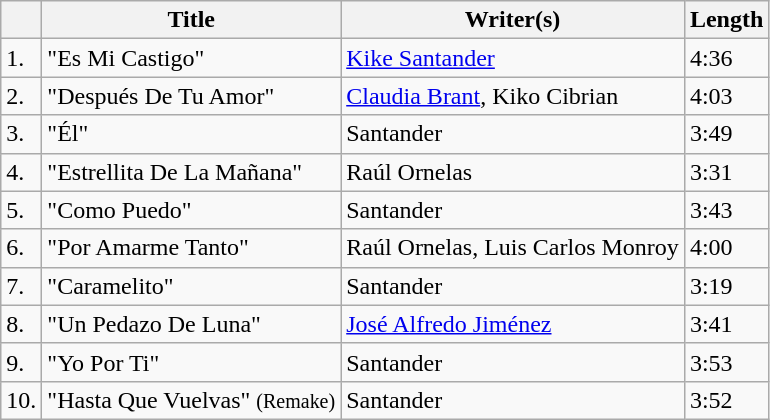<table class="wikitable">
<tr>
<th></th>
<th>Title</th>
<th>Writer(s)</th>
<th>Length</th>
</tr>
<tr>
<td>1.</td>
<td>"Es Mi Castigo"</td>
<td><a href='#'>Kike Santander</a></td>
<td>4:36</td>
</tr>
<tr>
<td>2.</td>
<td>"Después De Tu Amor"</td>
<td><a href='#'>Claudia Brant</a>, Kiko Cibrian</td>
<td>4:03</td>
</tr>
<tr>
<td>3.</td>
<td>"Él"</td>
<td>Santander</td>
<td>3:49</td>
</tr>
<tr>
<td>4.</td>
<td>"Estrellita De La Mañana"</td>
<td>Raúl Ornelas</td>
<td>3:31</td>
</tr>
<tr>
<td>5.</td>
<td>"Como Puedo"</td>
<td>Santander</td>
<td>3:43</td>
</tr>
<tr>
<td>6.</td>
<td>"Por Amarme Tanto"</td>
<td>Raúl Ornelas, Luis Carlos Monroy</td>
<td>4:00</td>
</tr>
<tr>
<td>7.</td>
<td>"Caramelito"</td>
<td>Santander</td>
<td>3:19</td>
</tr>
<tr>
<td>8.</td>
<td>"Un Pedazo De Luna"</td>
<td><a href='#'>José Alfredo Jiménez</a></td>
<td>3:41</td>
</tr>
<tr>
<td>9.</td>
<td>"Yo Por Ti"</td>
<td>Santander</td>
<td>3:53</td>
</tr>
<tr>
<td>10.</td>
<td>"Hasta Que Vuelvas" <small>(Remake)</small></td>
<td>Santander</td>
<td>3:52</td>
</tr>
</table>
